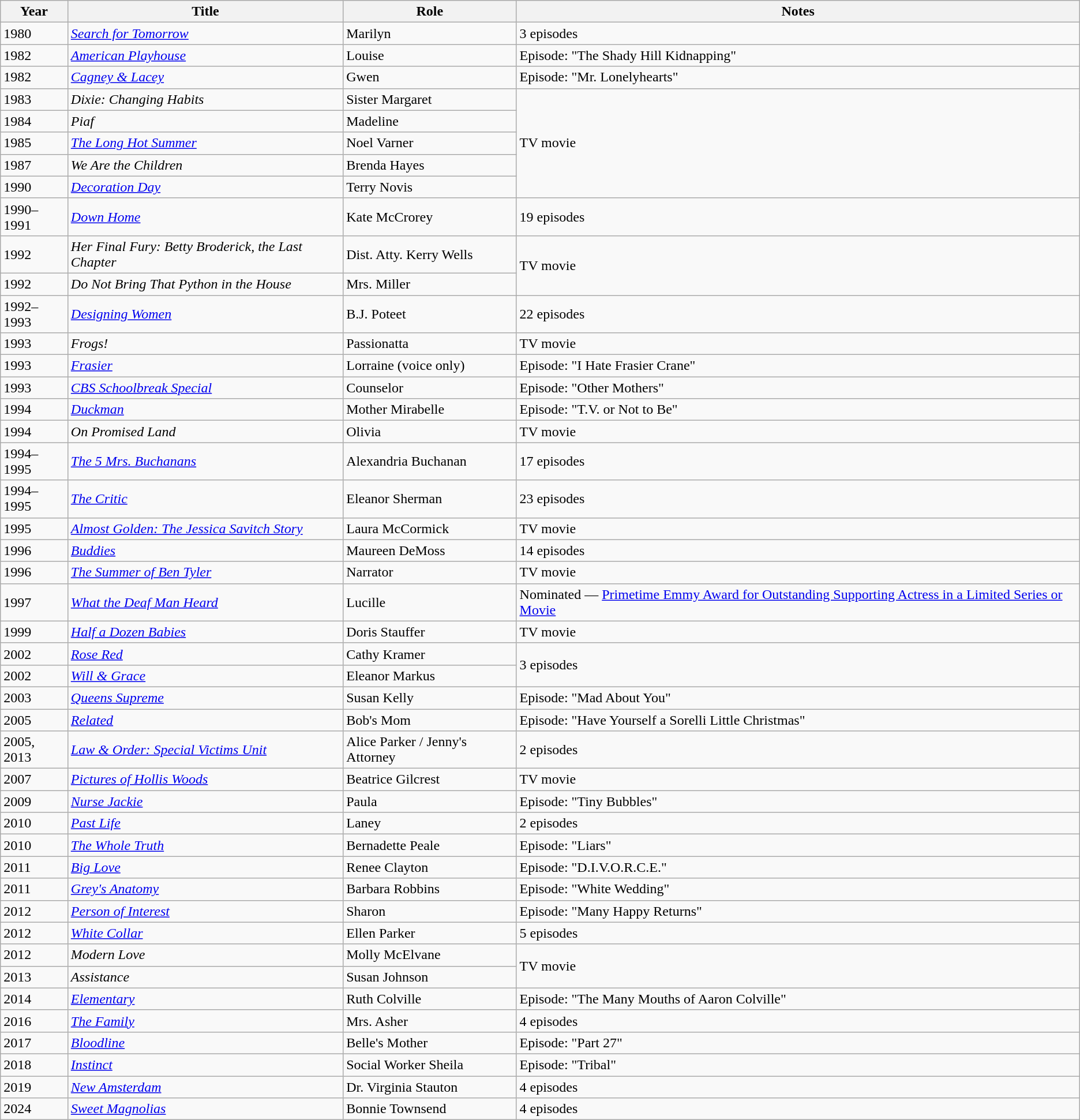<table class="wikitable sortable">
<tr>
<th>Year</th>
<th>Title</th>
<th>Role</th>
<th>Notes</th>
</tr>
<tr>
<td>1980</td>
<td><em><a href='#'>Search for Tomorrow</a></em></td>
<td>Marilyn</td>
<td>3 episodes</td>
</tr>
<tr>
<td>1982</td>
<td><em><a href='#'>American Playhouse</a></em></td>
<td>Louise</td>
<td>Episode: "The Shady Hill Kidnapping"</td>
</tr>
<tr>
<td>1982</td>
<td><em><a href='#'>Cagney & Lacey</a></em></td>
<td>Gwen</td>
<td>Episode: "Mr. Lonelyhearts"</td>
</tr>
<tr>
<td>1983</td>
<td><em>Dixie: Changing Habits</em></td>
<td>Sister Margaret</td>
<td rowspan="5">TV movie</td>
</tr>
<tr>
<td>1984</td>
<td><em>Piaf</em></td>
<td>Madeline</td>
</tr>
<tr>
<td>1985</td>
<td><a href='#'><em>The Long Hot Summer</em></a></td>
<td>Noel Varner</td>
</tr>
<tr>
<td>1987</td>
<td><em>We Are the Children</em></td>
<td>Brenda Hayes</td>
</tr>
<tr>
<td>1990</td>
<td><a href='#'><em>Decoration Day</em></a></td>
<td>Terry Novis</td>
</tr>
<tr>
<td>1990–1991</td>
<td><a href='#'><em>Down Home</em></a></td>
<td>Kate McCrorey</td>
<td>19 episodes</td>
</tr>
<tr>
<td>1992</td>
<td><em>Her Final Fury: Betty Broderick, the Last Chapter</em></td>
<td>Dist. Atty. Kerry Wells</td>
<td rowspan="2">TV movie</td>
</tr>
<tr>
<td>1992</td>
<td><em>Do Not Bring That Python in the House</em></td>
<td>Mrs. Miller</td>
</tr>
<tr>
<td>1992–1993</td>
<td><em><a href='#'>Designing Women</a></em></td>
<td>B.J. Poteet</td>
<td>22 episodes</td>
</tr>
<tr>
<td>1993</td>
<td><em>Frogs!</em></td>
<td>Passionatta</td>
<td>TV movie</td>
</tr>
<tr>
<td>1993</td>
<td><em><a href='#'>Frasier</a></em></td>
<td>Lorraine (voice only)</td>
<td>Episode: "I Hate Frasier Crane"</td>
</tr>
<tr>
<td>1993</td>
<td><em><a href='#'>CBS Schoolbreak Special</a></em></td>
<td>Counselor</td>
<td>Episode: "Other Mothers"</td>
</tr>
<tr>
<td>1994</td>
<td><em><a href='#'>Duckman</a></em></td>
<td>Mother Mirabelle</td>
<td>Episode: "T.V. or Not to Be"</td>
</tr>
<tr>
<td>1994</td>
<td><em>On Promised Land</em></td>
<td>Olivia</td>
<td>TV movie</td>
</tr>
<tr>
<td>1994–1995</td>
<td><em><a href='#'>The 5 Mrs. Buchanans</a></em></td>
<td>Alexandria Buchanan</td>
<td>17 episodes</td>
</tr>
<tr>
<td>1994–1995</td>
<td><em><a href='#'>The Critic</a></em></td>
<td>Eleanor Sherman</td>
<td>23 episodes</td>
</tr>
<tr>
<td>1995</td>
<td><em><a href='#'>Almost Golden: The Jessica Savitch Story</a></em></td>
<td>Laura McCormick</td>
<td>TV movie</td>
</tr>
<tr>
<td>1996</td>
<td><a href='#'><em>Buddies</em></a></td>
<td>Maureen DeMoss</td>
<td>14 episodes</td>
</tr>
<tr>
<td>1996</td>
<td><em><a href='#'>The Summer of Ben Tyler</a></em></td>
<td>Narrator</td>
<td rowspan="1">TV movie</td>
</tr>
<tr>
<td>1997</td>
<td><em><a href='#'>What the Deaf Man Heard</a></em></td>
<td>Lucille</td>
<td>Nominated — <a href='#'>Primetime Emmy Award for Outstanding Supporting Actress in a Limited Series or Movie</a></td>
</tr>
<tr>
<td>1999</td>
<td><em><a href='#'>Half a Dozen Babies</a></em></td>
<td>Doris Stauffer</td>
<td>TV movie</td>
</tr>
<tr>
<td>2002</td>
<td><a href='#'><em>Rose Red</em></a></td>
<td>Cathy Kramer</td>
<td rowspan="2">3 episodes</td>
</tr>
<tr>
<td>2002</td>
<td><em><a href='#'>Will & Grace</a></em></td>
<td>Eleanor Markus</td>
</tr>
<tr>
<td>2003</td>
<td><em><a href='#'>Queens Supreme</a></em></td>
<td>Susan Kelly</td>
<td>Episode: "Mad About You"</td>
</tr>
<tr>
<td>2005</td>
<td><em><a href='#'>Related</a></em></td>
<td>Bob's Mom</td>
<td>Episode: "Have Yourself a Sorelli Little Christmas"</td>
</tr>
<tr>
<td>2005, 2013</td>
<td><em><a href='#'>Law & Order: Special Victims Unit</a></em></td>
<td>Alice Parker / Jenny's Attorney</td>
<td>2 episodes</td>
</tr>
<tr>
<td>2007</td>
<td><a href='#'><em>Pictures of Hollis Woods</em></a></td>
<td>Beatrice Gilcrest</td>
<td>TV movie</td>
</tr>
<tr>
<td>2009</td>
<td><em><a href='#'>Nurse Jackie</a></em></td>
<td>Paula</td>
<td>Episode: "Tiny Bubbles"</td>
</tr>
<tr>
<td>2010</td>
<td><a href='#'><em>Past Life</em></a></td>
<td>Laney</td>
<td>2 episodes</td>
</tr>
<tr>
<td>2010</td>
<td><a href='#'><em>The Whole Truth</em></a></td>
<td>Bernadette Peale</td>
<td>Episode: "Liars"</td>
</tr>
<tr>
<td>2011</td>
<td><em><a href='#'>Big Love</a></em></td>
<td>Renee Clayton</td>
<td>Episode: "D.I.V.O.R.C.E."</td>
</tr>
<tr>
<td>2011</td>
<td><em><a href='#'>Grey's Anatomy</a></em></td>
<td>Barbara Robbins</td>
<td>Episode: "White Wedding"</td>
</tr>
<tr>
<td>2012</td>
<td><a href='#'><em>Person of Interest</em></a></td>
<td>Sharon</td>
<td>Episode: "Many Happy Returns"</td>
</tr>
<tr>
<td>2012</td>
<td><a href='#'><em>White Collar</em></a></td>
<td>Ellen Parker</td>
<td>5 episodes</td>
</tr>
<tr>
<td>2012</td>
<td><em>Modern Love</em></td>
<td>Molly McElvane</td>
<td rowspan="2">TV movie</td>
</tr>
<tr>
<td>2013</td>
<td><em>Assistance</em></td>
<td>Susan Johnson</td>
</tr>
<tr>
<td>2014</td>
<td><a href='#'><em>Elementary</em></a></td>
<td>Ruth Colville</td>
<td>Episode: "The Many Mouths of Aaron Colville"</td>
</tr>
<tr>
<td>2016</td>
<td><a href='#'><em>The Family</em></a></td>
<td>Mrs. Asher</td>
<td>4 episodes</td>
</tr>
<tr>
<td>2017</td>
<td><a href='#'><em>Bloodline</em></a></td>
<td>Belle's Mother</td>
<td>Episode: "Part 27"</td>
</tr>
<tr>
<td>2018</td>
<td><a href='#'><em>Instinct</em></a></td>
<td>Social Worker Sheila</td>
<td>Episode: "Tribal"</td>
</tr>
<tr>
<td>2019</td>
<td><a href='#'><em>New Amsterdam</em></a></td>
<td>Dr. Virginia Stauton</td>
<td>4 episodes</td>
</tr>
<tr>
<td>2024</td>
<td><em><a href='#'>Sweet Magnolias</a></em></td>
<td>Bonnie Townsend</td>
<td>4 episodes</td>
</tr>
</table>
